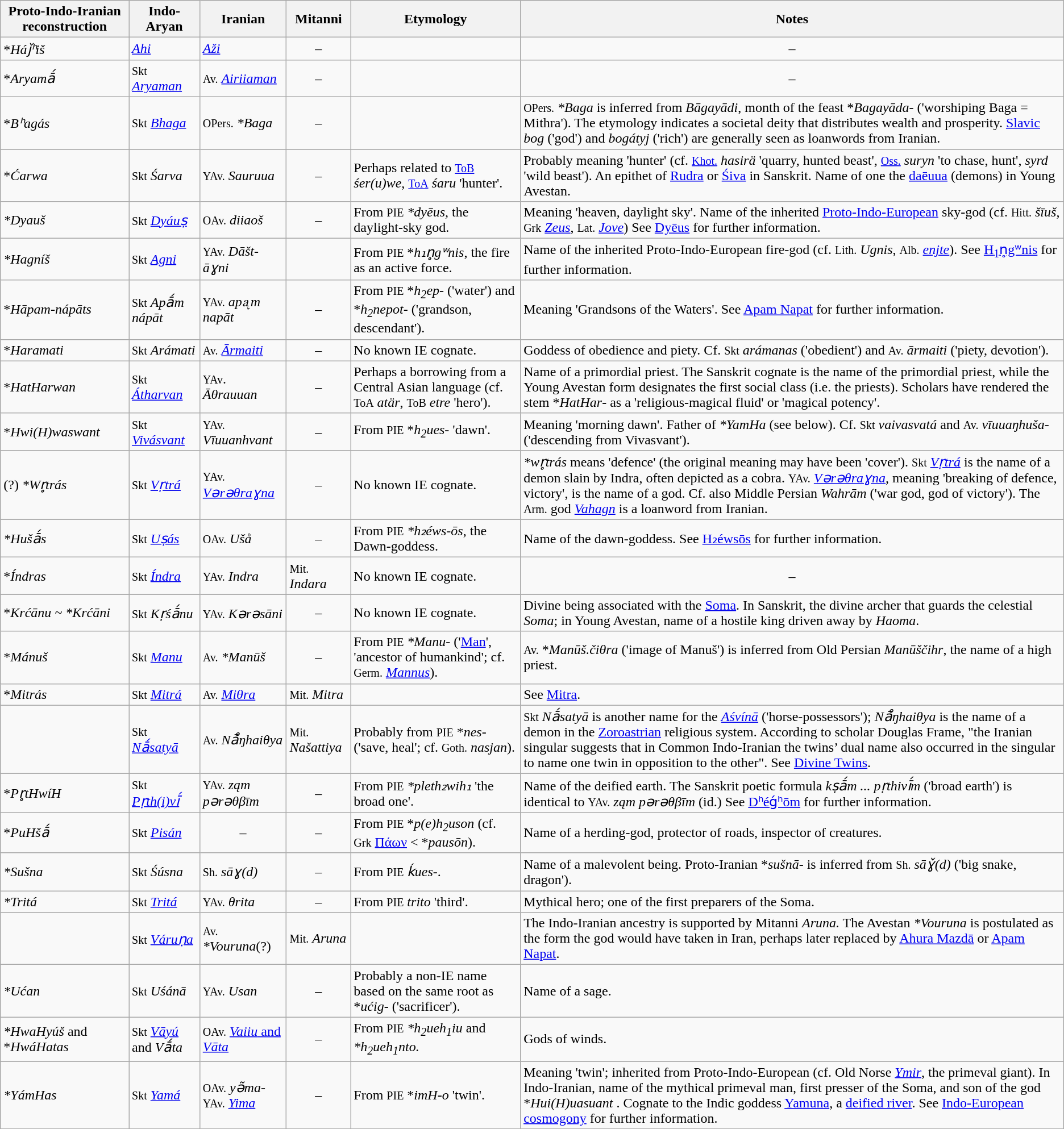<table class="wikitable">
<tr>
<th>Proto-Indo-Iranian reconstruction</th>
<th>Indo-Aryan</th>
<th>Iranian</th>
<th>Mitanni</th>
<th>Etymology</th>
<th>Notes</th>
</tr>
<tr>
<td>*<em>Háǰʰiš</em></td>
<td><em><a href='#'>Ahi</a></em></td>
<td><em><a href='#'>Aži</a></em></td>
<td style="text-align:center">–</td>
<td style="text-align:center"></td>
<td style="text-align:center">–</td>
</tr>
<tr>
<td>*<em>Aryamā́</em></td>
<td><small>Skt</small> <em><a href='#'>Aryaman</a></em></td>
<td><small>Av.</small> <em><a href='#'>Airiiaman</a></em></td>
<td style="text-align:center">–</td>
<td style="text-align:center"></td>
<td style="text-align:center">–</td>
</tr>
<tr>
<td>*<em>Bʰagás</em></td>
<td><small>Skt</small> <em><a href='#'>Bhaga</a></em></td>
<td><small>OPers.</small> <em>*Baga</em></td>
<td style="text-align:center">–</td>
<td style="text-align:center"></td>
<td><small>OPers.</small> <em>*Baga</em> is inferred from <em>Bāgayādi</em>, month of the feast *<em>Bagayāda</em>- ('worshiping Baga = Mithra').<em></em> The etymology indicates a societal deity that distributes wealth and prosperity. <a href='#'>Slavic</a> <em>bog</em> ('god') and <em>bogátyj</em> ('rich') are generally seen as loanwords from Iranian.</td>
</tr>
<tr>
<td>*<em>Ćarwa</em></td>
<td><small>Skt</small> <em>Śarva</em></td>
<td><small>YAv.</small> <em>Sauruua</em></td>
<td style="text-align:center">–</td>
<td>Perhaps related to <small><a href='#'>ToB</a></small> <em>śer(u)we</em>, <small><a href='#'>ToA</a></small> <em>śaru</em> 'hunter'.</td>
<td>Probably meaning 'hunter' (cf. <small><a href='#'>Khot.</a></small> <em>hasirä</em> 'quarry, hunted beast', <a href='#'><small>Oss.</small></a> <em>suryn</em> 'to chase, hunt', <em>syrd</em> 'wild beast'). An epithet of <a href='#'>Rudra</a> or <a href='#'>Śiva</a> in Sanskrit. Name of one the <a href='#'>daēuua</a> (demons) in Young Avestan.</td>
</tr>
<tr>
<td><em>*Dyauš</em></td>
<td><small>Skt</small> <em><a href='#'>Dyáuṣ</a></em></td>
<td><small>OAv.</small> <em>diiaoš</em></td>
<td style="text-align:center">–</td>
<td>From <small>PIE</small> <em>*dyēus,</em> the daylight-sky god.</td>
<td>Meaning 'heaven, daylight sky'. Name of the inherited <a href='#'>Proto-Indo-European</a> sky-god (cf. <small>Hitt.</small> <em>šīuš</em>, <small>Grk</small> <em><a href='#'>Zeus</a></em>, <small>Lat.</small> <em><a href='#'>Jove</a></em>) See <a href='#'>Dyēus</a> for further information.</td>
</tr>
<tr>
<td><em>*Hagníš</em></td>
<td><small>Skt</small> <em><a href='#'>Agni</a></em></td>
<td><small>YAv.</small> <em>Dāšt-āɣni</em></td>
<td style="text-align:center"></td>
<td>From <small>PIE</small> *<em>h₁n̥gʷnis</em>, the fire as an active force.</td>
<td>Name of the inherited Proto-Indo-European fire-god (cf. <small>Lith.</small> <em>Ugnis</em>, <small>Alb.</small> <em><a href='#'>enjte</a></em>). See <a href='#'>H<sub>1</sub>n̥gʷnis</a> for further information.</td>
</tr>
<tr>
<td>*<em>Hāpam</em>-<em>nápāts</em></td>
<td><small>Skt</small> <em>Apā́m nápāt</em></td>
<td><small>YAv.</small> <em>apᶏm napāt</em></td>
<td style="text-align:center">–</td>
<td>From <small>PIE</small> *<em>h<sub>2</sub>ep</em>- ('water') and *<em>h<sub>2</sub>nepot</em>- ('grandson, descendant').</td>
<td>Meaning 'Grandsons of the Waters'. See <a href='#'>Apam Napat</a> for further information.</td>
</tr>
<tr>
<td>*<em>Haramati</em></td>
<td><small>Skt</small> <em>Arámati</em></td>
<td><small>Av.</small> <em><a href='#'>Ārmaiti</a></em></td>
<td style="text-align:center">–</td>
<td>No known IE cognate.<em></em></td>
<td>Goddess of obedience and piety. Cf. <small>Skt</small> <em>arámanas</em> ('obedient') and <small>Av.</small> <em>ārmaiti</em> ('piety, devotion').</td>
</tr>
<tr>
<td>*<em>HatHarwan</em></td>
<td><small>Skt</small> <a href='#'><em>Átharvan</em></a><em></em></td>
<td><small>YAv</small>. <em>Āθrauuan</em></td>
<td style="text-align:center">–</td>
<td>Perhaps a borrowing from a Central Asian language (cf. <small>ToA</small> <em>atär</em>, <small>ToB</small> <em>etre</em> 'hero').</td>
<td>Name of a primordial priest. The Sanskrit cognate is the name of the primordial priest, while the Young Avestan form designates the first social class (i.e. the priests). Scholars have rendered the stem *<em>HatHar</em>- as a 'religious-magical fluid' or 'magical potency'.</td>
</tr>
<tr>
<td>*<em>Hwi(H)waswant</em></td>
<td><small>Skt</small> <em><a href='#'>Vivásvant</a></em></td>
<td><small>YAv.</small> <em>Vīuuanhvant</em></td>
<td style="text-align:center">–</td>
<td>From <small>PIE</small> *<em>h<sub>2</sub>ues</em>- 'dawn'.</td>
<td>Meaning 'morning dawn'. Father of <em>*YamHa</em> (see below). Cf. <small>Skt</small> <em>vaivasvatá</em> and <small>Av.</small> <em>vīuuaŋhuša-</em> ('descending from Vivasvant').</td>
</tr>
<tr>
<td>(?) <em>*Wr̥trás</em></td>
<td><small>Skt</small> <em><a href='#'>Vṛtrá</a></em></td>
<td><small>YAv.</small> <em><a href='#'>Vǝrǝθraɣna</a></em></td>
<td style="text-align:center">–</td>
<td>No known IE cognate.</td>
<td><em>*wr̥trás</em> means 'defence' (the original meaning may have been 'cover'). <small>Skt</small> <em><a href='#'>Vṛtrá</a></em> is the name of a demon slain by Indra, often depicted as a cobra. <small>YAv.</small> <em><a href='#'>Vǝrǝθraɣna</a></em>, meaning 'breaking of defence, victory', is the name of a god. Cf. also Middle Persian <em>Wahrām</em> ('war god, god of victory'). The <small>Arm.</small> god <em><a href='#'>Vahagn</a></em> is a loanword from Iranian.</td>
</tr>
<tr>
<td><em>*Hušā́s</em></td>
<td><small>Skt</small> <a href='#'><em>Uṣás</em></a><em></em></td>
<td><small>OAv.</small> <em>Ušå</em></td>
<td style="text-align:center">–</td>
<td>From <small>PIE</small> <em>*h₂éws-ōs</em>, the Dawn-goddess.</td>
<td>Name of the dawn-goddess. See <a href='#'>H₂éwsōs</a> for further information.</td>
</tr>
<tr>
<td>*<em>Índras</em></td>
<td><small>Skt</small> <em><a href='#'>Índra</a></em></td>
<td><small>YAv.</small> <em>Indra</em></td>
<td><small>Mit.</small> <em>Indara</em></td>
<td>No known IE cognate.</td>
<td style="text-align:center">–</td>
</tr>
<tr>
<td>*<em>Krćānu ~ *Krćāni</em></td>
<td><small>Skt</small> <em>Kṛśā́nu</em></td>
<td><small>YAv.</small> <em>Kərəsāni</em></td>
<td style="text-align:center">–</td>
<td>No known IE cognate.</td>
<td>Divine being associated with the <a href='#'>Soma</a>. In Sanskrit, the divine archer that guards the celestial <em>Soma</em>; in Young Avestan, name of a hostile king driven away by <em>Haoma</em>.</td>
</tr>
<tr>
<td>*<em>Mánuš</em></td>
<td><small>Skt</small> <em><a href='#'>Manu</a></em></td>
<td><small>Av.</small> <em>*Manūš</em></td>
<td style="text-align:center">–</td>
<td>From <small>PIE</small> <em>*Manu-</em> ('<a href='#'>Man</a>', 'ancestor of humankind'; cf. <small>Germ.</small> <em><a href='#'>Mannus</a></em>).</td>
<td><small>Av.</small> *<em>Manūš.čiθra</em> ('image of Manuš') is inferred from Old Persian <em>Manūščihr</em>, the name of a high priest.</td>
</tr>
<tr>
<td>*<em>Mitrás</em></td>
<td><small>Skt</small> <em><a href='#'>Mitrá</a></em></td>
<td><small>Av.</small> <em><a href='#'>Miθra</a></em></td>
<td><small>Mit.</small> <em>Mitra</em></td>
<td style="text-align:center"></td>
<td>See <a href='#'>Mitra</a>.</td>
</tr>
<tr>
<td style="text-align:center"></td>
<td><small>Skt</small> <em><a href='#'>Nā́satyā</a></em></td>
<td><small>Av.</small> <em>Nā̊ŋhaiθya</em></td>
<td><small>Mit.</small> <em>Našattiya</em></td>
<td>Probably from <small>PIE</small> *<em>nes</em>- ('save, heal'; cf. <small>Goth.</small> <em>nasjan</em>).</td>
<td><small>Skt</small> <em>Nā́satyā</em> is another name for the <em><a href='#'>Aśvínā</a></em> ('horse-possessors'); <em>Nā̊ŋhaiθya</em> is the name of a demon in the <a href='#'>Zoroastrian</a> religious system. According to scholar Douglas Frame, "the Iranian singular suggests that in Common Indo-Iranian the twins’ dual name also occurred in the singular to name one twin in opposition to the other". See <a href='#'>Divine Twins</a>.</td>
</tr>
<tr>
<td>*<em>Pr̥tHwíH</em></td>
<td><small>Skt</small> <a href='#'><em>Pṛth(i)vī́</em></a><em></em></td>
<td><small>YAv.</small> <em>ząm pərəθβīm</em></td>
<td style="text-align:center">–</td>
<td>From <small>PIE</small> <em>*pleth₂wih₁</em> 'the broad one'.</td>
<td>Name of the deified earth. The Sanskrit poetic formula <em>kṣā́m ... pṛthivī́m</em> ('broad earth') is identical to <small>YAv.</small> <em>ząm pərəθβīm</em> (id.) See <a href='#'>Dʰéǵʰōm</a> for further information.</td>
</tr>
<tr>
<td>*<em>PuHšā́</em></td>
<td><small>Skt</small> <em><a href='#'>Pisán</a></em></td>
<td style="text-align:center">–</td>
<td style="text-align:center">–</td>
<td>From <small>PIE</small> *<em>p(e)h<sub>2</sub>uson</em> (cf. <small>Grk</small> <a href='#'>Πάων</a> < *<em>pausōn</em>).</td>
<td>Name of a herding-god, protector of roads, inspector of creatures.</td>
</tr>
<tr>
<td><em>*Sušna</em></td>
<td><small>Skt</small> <em>Śúsna</em></td>
<td><small>Sh.</small> <em>sāɣ(d)</em></td>
<td style="text-align:center">–</td>
<td>From <small>PIE</small> <em>ḱues</em>-.</td>
<td>Name of a malevolent being. Proto-Iranian *<em>sušnā-</em> is inferred from <small>Sh.</small> <em>sāɣ̌(d)</em> ('big snake, dragon').</td>
</tr>
<tr>
<td><em>*Tritá</em></td>
<td><small>Skt</small> <em><a href='#'>Tritá</a></em></td>
<td><small>YAv.</small> <em>θrita</em></td>
<td style="text-align:center">–</td>
<td>From <small>PIE</small> <em>trito</em> 'third'.</td>
<td>Mythical hero; one of the first preparers of the Soma.</td>
</tr>
<tr>
<td></td>
<td><small>Skt</small> <em><a href='#'>Váruṇa</a></em></td>
<td><small>Av.</small> <em>*Vouruna</em>(?)</td>
<td><small>Mit.</small> <em>Aruna</em></td>
<td></td>
<td>The Indo-Iranian ancestry is supported by Mitanni <em>Aruna.</em> The Avestan <em>*Vouruna</em> is postulated as the form the god would have taken in Iran, perhaps later replaced by <a href='#'>Ahura Mazdā</a> or <a href='#'>Apam Napat</a>.</td>
</tr>
<tr>
<td><em>*Ućan</em></td>
<td><small>Skt</small> <em>Uśánā</em></td>
<td><small>YAv.</small> <em>Usan</em></td>
<td style="text-align:center">–</td>
<td>Probably a non-IE name based on the same root as *<em>ućig-</em> ('sacrificer').<em></em></td>
<td>Name of a sage.</td>
</tr>
<tr>
<td><em>*HwaHyúš</em> and *<em>HwáHatas</em></td>
<td><small>Skt</small> <em><a href='#'>Vāyú</a></em> and <em>Vā́ta</em></td>
<td><small>OAv.</small> <a href='#'><em>Vaiiu</em> and <em>Vāta</em></a><em></em></td>
<td style="text-align:center">–</td>
<td>From <small>PIE</small> <em>*h<sub>2</sub>ueh<sub>1</sub>iu</em> and <em>*h<sub>2</sub>ueh<sub>1</sub>nto.</em></td>
<td>Gods of winds.<em></em></td>
</tr>
<tr>
<td><em>*YámHas</em></td>
<td><small>Skt</small> <em><a href='#'>Yamá</a></em></td>
<td><small>OAv.</small> <em>yə̃ma-</em> <br> <small>YAv.</small> <em><a href='#'>Yima</a></em></td>
<td style="text-align:center">–</td>
<td>From <small>PIE</small> *<em>imH-o</em> 'twin'.<em></em></td>
<td>Meaning 'twin'; inherited from Proto-Indo-European (cf. Old Norse <em><a href='#'>Ymir</a></em>, the primeval giant). In Indo-Iranian, name of the mythical primeval man, first presser of the Soma, and son of the god *<em>Hui(H)uasuant</em> .<em></em> Cognate to the Indic goddess <a href='#'>Yamuna</a>, a <a href='#'>deified river</a>. See <a href='#'>Indo-European cosmogony</a> for further information.</td>
</tr>
</table>
